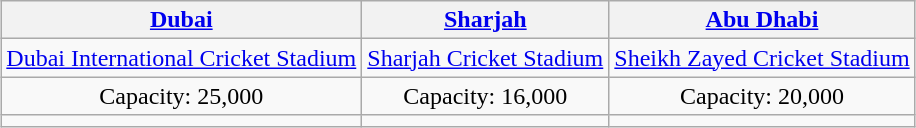<table class="wikitable" style="text-align:center;margin:auto" style="font-size:95%;">
<tr>
<th><a href='#'>Dubai</a></th>
<th><a href='#'>Sharjah</a></th>
<th><a href='#'>Abu Dhabi</a></th>
</tr>
<tr>
<td><a href='#'>Dubai International Cricket Stadium</a></td>
<td><a href='#'>Sharjah Cricket Stadium</a></td>
<td><a href='#'>Sheikh Zayed Cricket Stadium</a></td>
</tr>
<tr>
<td>Capacity: 25,000</td>
<td>Capacity: 16,000</td>
<td>Capacity: 20,000</td>
</tr>
<tr>
<td></td>
<td></td>
<td></td>
</tr>
</table>
